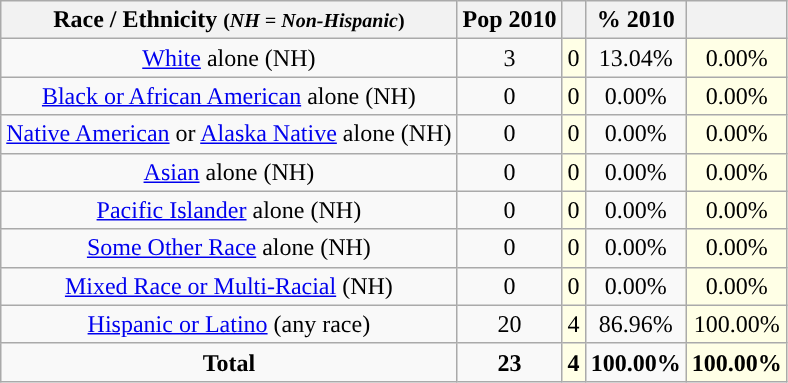<table class="wikitable" style="text-align:center;">
<tr>
<th>Race / Ethnicity <small>(<em>NH = Non-Hispanic</em>)</small></th>
<th>Pop 2010</th>
<th></th>
<th>% 2010</th>
<th></th>
</tr>
<tr>
<td><a href='#'>White</a> alone (NH)</td>
<td>3</td>
<td style='background: #ffffe6;'>0</td>
<td>13.04%</td>
<td style='background: #ffffe6;'>0.00%</td>
</tr>
<tr>
<td><a href='#'>Black or African American</a> alone (NH)</td>
<td>0</td>
<td style='background: #ffffe6;'>0</td>
<td>0.00%</td>
<td style='background: #ffffe6;'>0.00%</td>
</tr>
<tr>
<td><a href='#'>Native American</a> or <a href='#'>Alaska Native</a> alone (NH)</td>
<td>0</td>
<td style='background: #ffffe6;'>0</td>
<td>0.00%</td>
<td style='background: #ffffe6;'>0.00%</td>
</tr>
<tr>
<td><a href='#'>Asian</a> alone (NH)</td>
<td>0</td>
<td style='background: #ffffe6;'>0</td>
<td>0.00%</td>
<td style='background: #ffffe6;'>0.00%</td>
</tr>
<tr>
<td><a href='#'>Pacific Islander</a> alone (NH)</td>
<td>0</td>
<td style='background: #ffffe6;'>0</td>
<td>0.00%</td>
<td style='background: #ffffe6;'>0.00%</td>
</tr>
<tr>
<td><a href='#'>Some Other Race</a> alone (NH)</td>
<td>0</td>
<td style='background: #ffffe6;'>0</td>
<td>0.00%</td>
<td style='background: #ffffe6;'>0.00%</td>
</tr>
<tr>
<td><a href='#'>Mixed Race or Multi-Racial</a> (NH)</td>
<td>0</td>
<td style='background: #ffffe6;'>0</td>
<td>0.00%</td>
<td style='background: #ffffe6;'>0.00%</td>
</tr>
<tr>
<td><a href='#'>Hispanic or Latino</a> (any race)</td>
<td>20</td>
<td style='background: #ffffe6;'>4</td>
<td>86.96%</td>
<td style='background: #ffffe6;'>100.00%</td>
</tr>
<tr>
<td><strong>Total</strong></td>
<td><strong>23</strong></td>
<td style='background: #ffffe6;'><strong>4</strong></td>
<td><strong>100.00%</strong></td>
<td style='background: #ffffe6;'><strong>100.00%</strong></td>
</tr>
</table>
